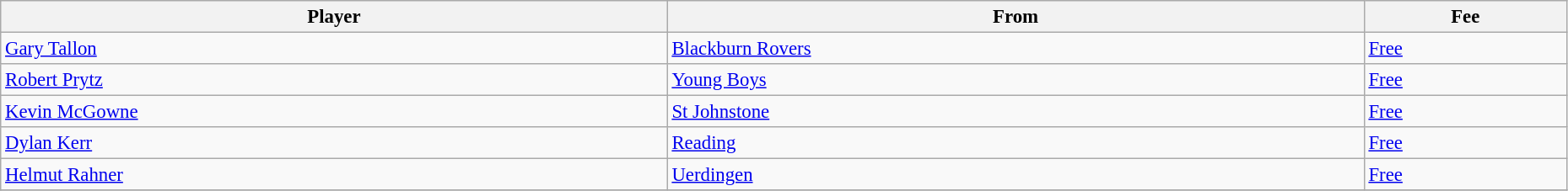<table class="wikitable" style="text-align:center; font-size:95%;width:98%; text-align:left">
<tr>
<th>Player</th>
<th>From</th>
<th>Fee</th>
</tr>
<tr>
<td> <a href='#'>Gary Tallon</a></td>
<td> <a href='#'>Blackburn Rovers</a></td>
<td><a href='#'>Free</a></td>
</tr>
<tr>
<td> <a href='#'>Robert Prytz</a></td>
<td> <a href='#'>Young Boys</a></td>
<td><a href='#'>Free</a></td>
</tr>
<tr>
<td> <a href='#'>Kevin McGowne</a></td>
<td> <a href='#'>St Johnstone</a></td>
<td><a href='#'>Free</a></td>
</tr>
<tr>
<td> <a href='#'>Dylan Kerr</a></td>
<td> <a href='#'>Reading</a></td>
<td><a href='#'>Free</a></td>
</tr>
<tr>
<td> <a href='#'>Helmut Rahner</a></td>
<td> <a href='#'>Uerdingen</a></td>
<td><a href='#'>Free</a></td>
</tr>
<tr>
</tr>
</table>
